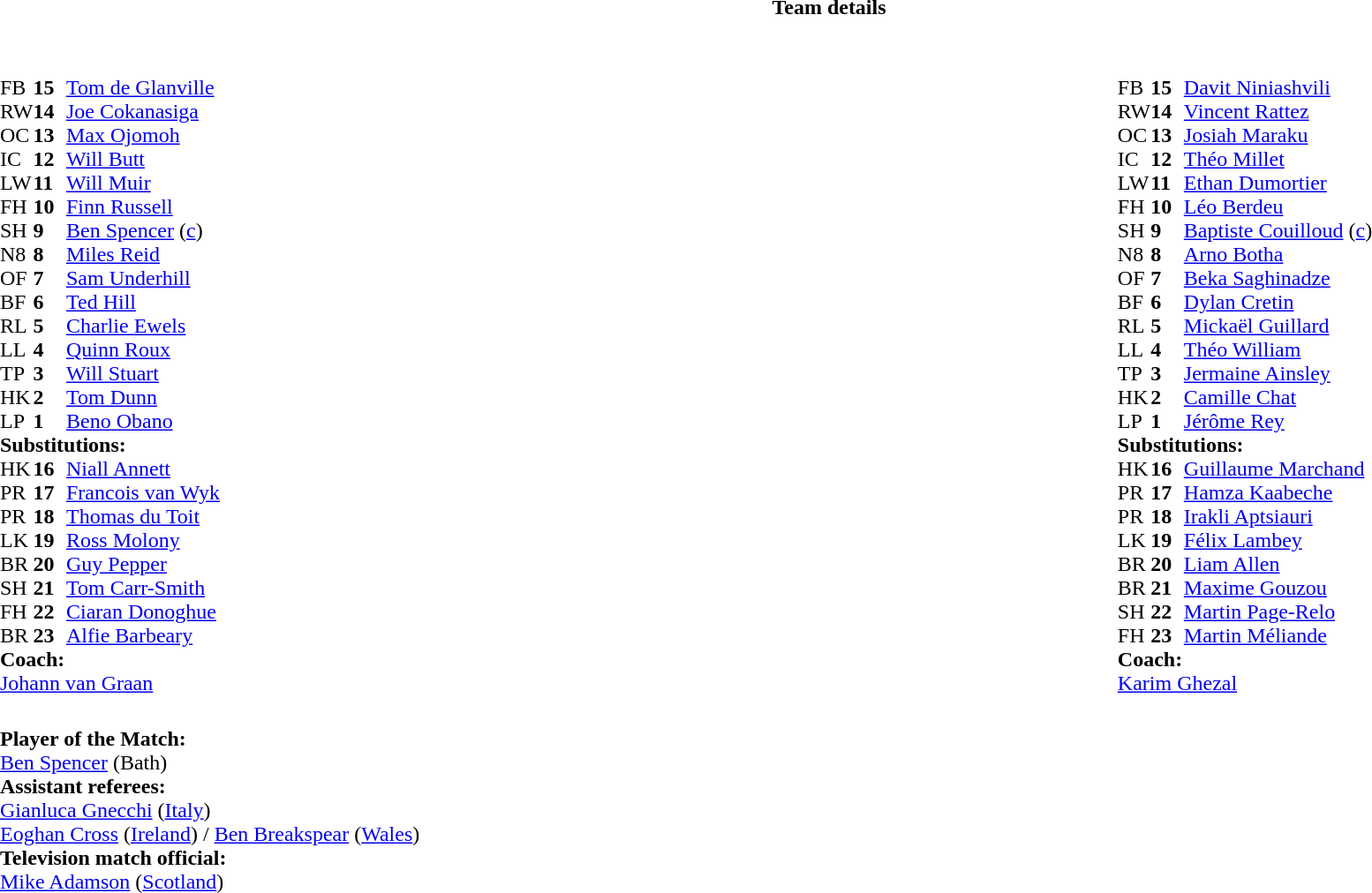<table border="0" style="width:100%;" class="collapsible collapsed">
<tr>
<th>Team details</th>
</tr>
<tr>
<td><br><table style="width:100%">
<tr>
<td style="vertical-align:top;width:50%"><br><table cellspacing="0" cellpadding="0">
<tr>
<th width="25"></th>
<th width="25"></th>
</tr>
<tr>
<td>FB</td>
<td><strong>15</strong></td>
<td> <a href='#'>Tom de Glanville</a></td>
<td></td>
<td></td>
</tr>
<tr>
<td>RW</td>
<td><strong>14</strong></td>
<td> <a href='#'>Joe Cokanasiga</a></td>
</tr>
<tr>
<td>OC</td>
<td><strong>13</strong></td>
<td> <a href='#'>Max Ojomoh</a></td>
</tr>
<tr>
<td>IC</td>
<td><strong>12</strong></td>
<td> <a href='#'>Will Butt</a></td>
</tr>
<tr>
<td>LW</td>
<td><strong>11</strong></td>
<td> <a href='#'>Will Muir</a></td>
<td></td>
</tr>
<tr>
<td>FH</td>
<td><strong>10</strong></td>
<td> <a href='#'>Finn Russell</a></td>
</tr>
<tr>
<td>SH</td>
<td><strong>9</strong></td>
<td> <a href='#'>Ben Spencer</a> (<a href='#'>c</a>)</td>
<td></td>
<td></td>
</tr>
<tr>
<td>N8</td>
<td><strong>8</strong></td>
<td> <a href='#'>Miles Reid</a></td>
<td></td>
<td></td>
</tr>
<tr>
<td>OF</td>
<td><strong>7</strong></td>
<td> <a href='#'>Sam Underhill</a></td>
<td></td>
</tr>
<tr>
<td>BF</td>
<td><strong>6</strong></td>
<td> <a href='#'>Ted Hill</a></td>
<td></td>
<td></td>
</tr>
<tr>
<td>RL</td>
<td><strong>5</strong></td>
<td> <a href='#'>Charlie Ewels</a></td>
<td></td>
<td></td>
</tr>
<tr>
<td>LL</td>
<td><strong>4</strong></td>
<td> <a href='#'>Quinn Roux</a></td>
</tr>
<tr>
<td>TP</td>
<td><strong>3</strong></td>
<td> <a href='#'>Will Stuart</a></td>
<td></td>
<td></td>
</tr>
<tr>
<td>HK</td>
<td><strong>2</strong></td>
<td> <a href='#'>Tom Dunn</a></td>
<td></td>
<td></td>
</tr>
<tr>
<td>LP</td>
<td><strong>1</strong></td>
<td> <a href='#'>Beno Obano</a></td>
<td></td>
<td></td>
</tr>
<tr>
<td colspan=3><strong>Substitutions:</strong></td>
</tr>
<tr>
<td>HK</td>
<td><strong>16</strong></td>
<td> <a href='#'>Niall Annett</a></td>
<td></td>
<td></td>
</tr>
<tr>
<td>PR</td>
<td><strong>17</strong></td>
<td> <a href='#'>Francois van Wyk</a></td>
<td></td>
<td></td>
</tr>
<tr>
<td>PR</td>
<td><strong>18</strong></td>
<td> <a href='#'>Thomas du Toit</a></td>
<td></td>
<td></td>
</tr>
<tr>
<td>LK</td>
<td><strong>19</strong></td>
<td> <a href='#'>Ross Molony</a></td>
<td></td>
<td></td>
</tr>
<tr>
<td>BR</td>
<td><strong>20</strong></td>
<td> <a href='#'>Guy Pepper</a></td>
<td></td>
<td></td>
</tr>
<tr>
<td>SH</td>
<td><strong>21</strong></td>
<td> <a href='#'>Tom Carr-Smith</a></td>
<td></td>
<td></td>
</tr>
<tr>
<td>FH</td>
<td><strong>22</strong></td>
<td> <a href='#'>Ciaran Donoghue</a></td>
<td></td>
<td></td>
</tr>
<tr>
<td>BR</td>
<td><strong>23</strong></td>
<td> <a href='#'>Alfie Barbeary</a></td>
<td></td>
<td></td>
</tr>
<tr>
<td colspan=3><strong>Coach:</strong></td>
</tr>
<tr>
<td colspan="4"> <a href='#'>Johann van Graan</a></td>
</tr>
<tr>
</tr>
</table>
</td>
<td style="vertical-align:top;width:50%"><br><table cellspacing="0" cellpadding="0" align="center">
<tr>
<th width="25"></th>
<th width="25"></th>
</tr>
<tr>
<td>FB</td>
<td><strong>15</strong></td>
<td> <a href='#'>Davit Niniashvili</a></td>
<td></td>
<td></td>
</tr>
<tr>
<td>RW</td>
<td><strong>14</strong></td>
<td> <a href='#'>Vincent Rattez</a></td>
</tr>
<tr>
<td>OC</td>
<td><strong>13</strong></td>
<td> <a href='#'>Josiah Maraku</a></td>
</tr>
<tr>
<td>IC</td>
<td><strong>12</strong></td>
<td> <a href='#'>Théo Millet</a></td>
</tr>
<tr>
<td>LW</td>
<td><strong>11</strong></td>
<td> <a href='#'>Ethan Dumortier</a></td>
</tr>
<tr>
<td>FH</td>
<td><strong>10</strong></td>
<td> <a href='#'>Léo Berdeu</a></td>
<td></td>
<td></td>
</tr>
<tr>
<td>SH</td>
<td><strong>9</strong></td>
<td> <a href='#'>Baptiste Couilloud</a> (<a href='#'>c</a>)</td>
</tr>
<tr>
<td>N8</td>
<td><strong>8</strong></td>
<td> <a href='#'>Arno Botha</a></td>
<td></td>
<td></td>
</tr>
<tr>
<td>OF</td>
<td><strong>7</strong></td>
<td> <a href='#'>Beka Saghinadze</a></td>
<td></td>
<td></td>
</tr>
<tr>
<td>BF</td>
<td><strong>6</strong></td>
<td> <a href='#'>Dylan Cretin</a></td>
<td></td>
<td></td>
</tr>
<tr>
<td>RL</td>
<td><strong>5</strong></td>
<td> <a href='#'>Mickaël Guillard</a></td>
</tr>
<tr>
<td>LL</td>
<td><strong>4</strong></td>
<td> <a href='#'>Théo William</a></td>
</tr>
<tr>
<td>TP</td>
<td><strong>3</strong></td>
<td> <a href='#'>Jermaine Ainsley</a></td>
<td></td>
<td></td>
</tr>
<tr>
<td>HK</td>
<td><strong>2</strong></td>
<td> <a href='#'>Camille Chat</a></td>
<td></td>
<td></td>
</tr>
<tr>
<td>LP</td>
<td><strong>1</strong></td>
<td> <a href='#'>Jérôme Rey</a></td>
<td></td>
<td></td>
</tr>
<tr>
<td colspan=3><strong>Substitutions:</strong></td>
</tr>
<tr>
<td>HK</td>
<td><strong>16</strong></td>
<td> <a href='#'>Guillaume Marchand</a></td>
<td></td>
<td></td>
</tr>
<tr>
<td>PR</td>
<td><strong>17</strong></td>
<td> <a href='#'>Hamza Kaabeche</a></td>
<td></td>
<td></td>
</tr>
<tr>
<td>PR</td>
<td><strong>18</strong></td>
<td> <a href='#'>Irakli Aptsiauri</a></td>
<td></td>
<td></td>
</tr>
<tr>
<td>LK</td>
<td><strong>19</strong></td>
<td> <a href='#'>Félix Lambey</a></td>
<td></td>
<td></td>
</tr>
<tr>
<td>BR</td>
<td><strong>20</strong></td>
<td> <a href='#'>Liam Allen</a></td>
<td></td>
<td></td>
</tr>
<tr>
<td>BR</td>
<td><strong>21</strong></td>
<td> <a href='#'>Maxime Gouzou</a></td>
<td></td>
<td></td>
</tr>
<tr>
<td>SH</td>
<td><strong>22</strong></td>
<td> <a href='#'>Martin Page-Relo</a></td>
<td></td>
<td></td>
</tr>
<tr>
<td>FH</td>
<td><strong>23</strong></td>
<td> <a href='#'>Martin Méliande</a></td>
<td></td>
<td></td>
</tr>
<tr>
<td colspan=3><strong>Coach:</strong></td>
</tr>
<tr>
<td colspan="4"> <a href='#'>Karim Ghezal</a></td>
</tr>
</table>
</td>
</tr>
</table>
<table width=100% style="font-size: 100%">
<tr>
<td><br><strong>Player of the Match:</strong>
<br> <a href='#'>Ben Spencer</a> (Bath)
<br><strong>Assistant referees:</strong>
<br><a href='#'>Gianluca Gnecchi</a> (<a href='#'>Italy</a>)
<br><a href='#'>Eoghan Cross</a> (<a href='#'>Ireland</a>) / <a href='#'>Ben Breakspear</a> (<a href='#'>Wales</a>) 
<br><strong>Television match official:</strong>
<br><a href='#'>Mike Adamson</a> (<a href='#'>Scotland</a>)</td>
</tr>
</table>
</td>
</tr>
</table>
